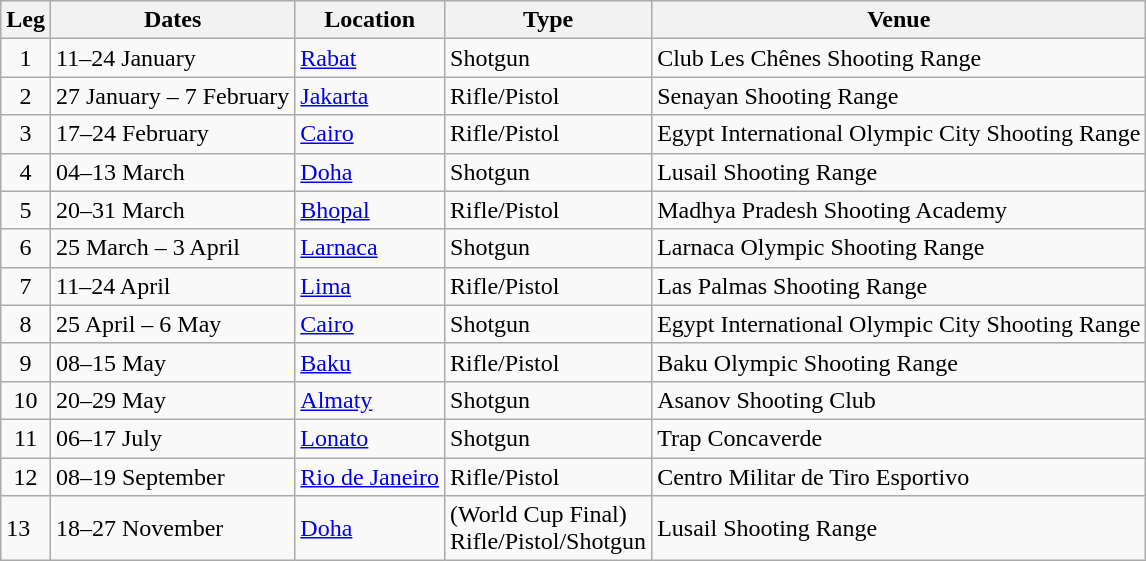<table class=wikitable>
<tr>
<th>Leg</th>
<th>Dates</th>
<th>Location</th>
<th>Type</th>
<th>Venue</th>
</tr>
<tr>
<td align=center>1</td>
<td>11–24 January</td>
<td> <a href='#'>Rabat</a></td>
<td>Shotgun</td>
<td>Club Les Chênes Shooting Range</td>
</tr>
<tr>
<td align=center>2</td>
<td>27 January – 7 February</td>
<td> <a href='#'>Jakarta</a></td>
<td>Rifle/Pistol</td>
<td>Senayan Shooting Range</td>
</tr>
<tr>
<td align=center>3</td>
<td>17–24 February</td>
<td> <a href='#'>Cairo</a></td>
<td>Rifle/Pistol</td>
<td>Egypt International Olympic City Shooting Range</td>
</tr>
<tr>
<td align=center>4</td>
<td>04–13 March</td>
<td> <a href='#'>Doha</a></td>
<td>Shotgun</td>
<td>Lusail Shooting Range</td>
</tr>
<tr>
<td align=center>5</td>
<td>20–31 March</td>
<td> <a href='#'>Bhopal</a></td>
<td>Rifle/Pistol</td>
<td>Madhya Pradesh Shooting Academy</td>
</tr>
<tr>
<td align=center>6</td>
<td>25 March – 3 April</td>
<td> <a href='#'>Larnaca</a></td>
<td>Shotgun</td>
<td>Larnaca Olympic Shooting Range</td>
</tr>
<tr>
<td align=center>7</td>
<td>11–24 April</td>
<td> <a href='#'>Lima</a></td>
<td>Rifle/Pistol</td>
<td>Las Palmas Shooting Range</td>
</tr>
<tr>
<td align=center>8</td>
<td>25 April – 6 May</td>
<td> <a href='#'>Cairo</a></td>
<td>Shotgun</td>
<td>Egypt International Olympic City Shooting Range</td>
</tr>
<tr>
<td align=center>9</td>
<td>08–15 May</td>
<td> <a href='#'>Baku</a></td>
<td>Rifle/Pistol</td>
<td>Baku Olympic Shooting Range</td>
</tr>
<tr>
<td align=center>10</td>
<td>20–29 May</td>
<td> <a href='#'>Almaty</a></td>
<td>Shotgun</td>
<td>Asanov Shooting Club</td>
</tr>
<tr>
<td align=center>11</td>
<td>06–17 July</td>
<td> <a href='#'>Lonato</a></td>
<td>Shotgun</td>
<td>Trap Concaverde</td>
</tr>
<tr>
<td align=center>12</td>
<td>08–19 September</td>
<td> <a href='#'>Rio de Janeiro</a></td>
<td>Rifle/Pistol</td>
<td>Centro Militar de Tiro Esportivo</td>
</tr>
<tr>
<td>13</td>
<td>18–27 November</td>
<td> <a href='#'>Doha</a></td>
<td>(World Cup Final)<br>Rifle/Pistol/Shotgun</td>
<td>Lusail Shooting Range</td>
</tr>
</table>
